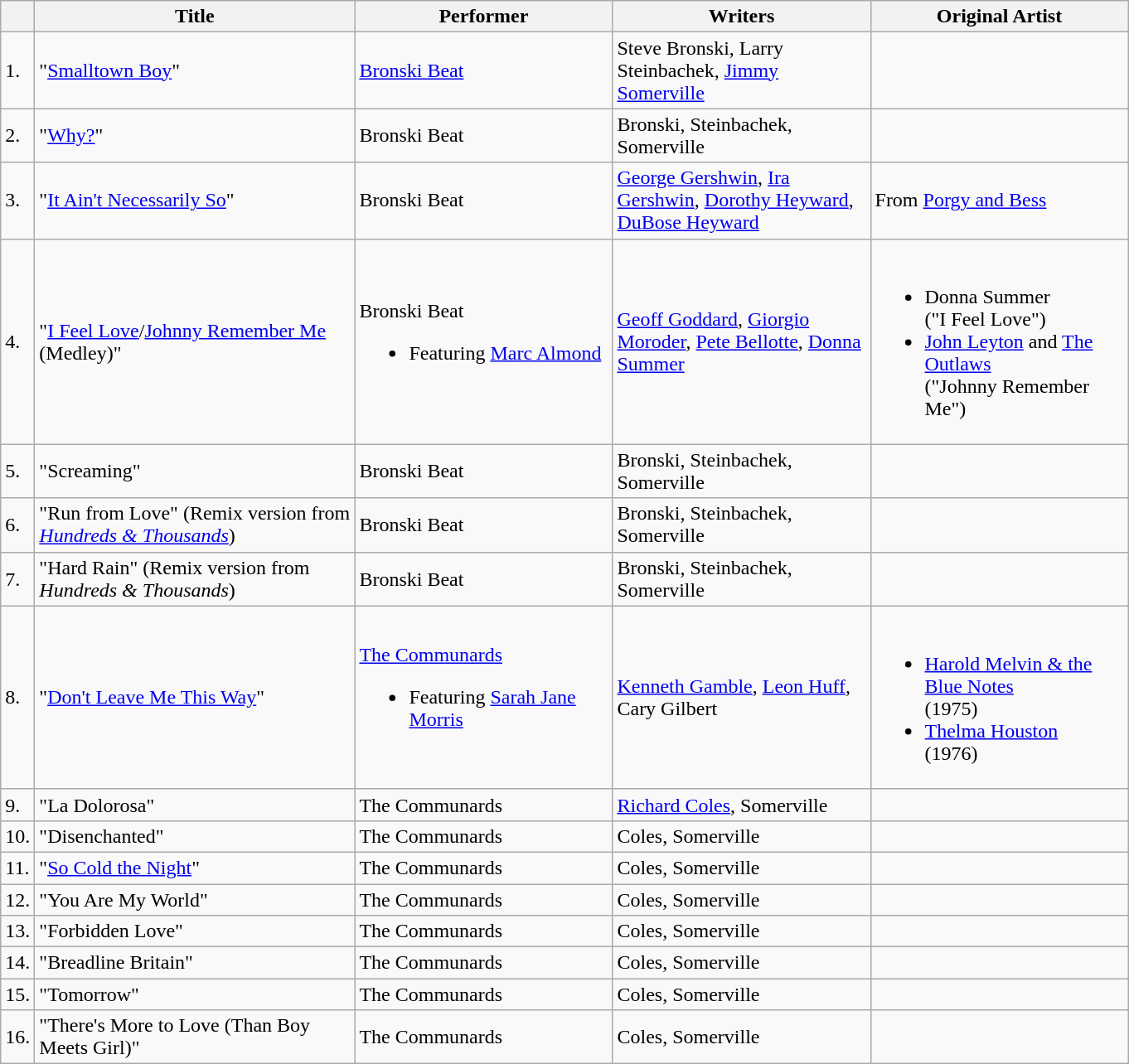<table class="wikitable">
<tr>
<th scope="col" width="20"></th>
<th scope="col" width="250">Title</th>
<th scope="col" width="200">Performer</th>
<th scope="col" width="200">Writers</th>
<th scope="col" width="200">Original Artist</th>
</tr>
<tr>
<td>1.</td>
<td>"<a href='#'>Smalltown Boy</a>"</td>
<td><a href='#'>Bronski Beat</a></td>
<td>Steve Bronski, Larry Steinbachek, <a href='#'>Jimmy Somerville</a></td>
<td></td>
</tr>
<tr>
<td>2.</td>
<td>"<a href='#'>Why?</a>"</td>
<td>Bronski Beat</td>
<td>Bronski, Steinbachek, Somerville</td>
<td></td>
</tr>
<tr>
<td>3.</td>
<td>"<a href='#'>It Ain't Necessarily So</a>"</td>
<td>Bronski Beat</td>
<td><a href='#'>George Gershwin</a>, <a href='#'>Ira Gershwin</a>, <a href='#'>Dorothy Heyward</a>, <a href='#'>DuBose Heyward</a></td>
<td>From <a href='#'>Porgy and Bess</a></td>
</tr>
<tr>
<td>4.</td>
<td>"<a href='#'>I Feel Love</a>/<a href='#'>Johnny Remember Me</a> (Medley)"</td>
<td>Bronski Beat<br><ul><li>Featuring <a href='#'>Marc Almond</a></li></ul></td>
<td><a href='#'>Geoff Goddard</a>, <a href='#'>Giorgio Moroder</a>, <a href='#'>Pete Bellotte</a>, <a href='#'>Donna Summer</a></td>
<td><br><ul><li>Donna Summer<br>("I Feel Love")</li><li><a href='#'>John Leyton</a> and <a href='#'>The Outlaws</a><br>("Johnny Remember Me")</li></ul></td>
</tr>
<tr>
<td>5.</td>
<td>"Screaming"</td>
<td>Bronski Beat</td>
<td>Bronski, Steinbachek, Somerville</td>
<td></td>
</tr>
<tr>
<td>6.</td>
<td>"Run from Love" (Remix version from <em><a href='#'>Hundreds & Thousands</a></em>)</td>
<td>Bronski Beat</td>
<td>Bronski, Steinbachek, Somerville</td>
<td></td>
</tr>
<tr>
<td>7.</td>
<td>"Hard Rain" (Remix version from <em>Hundreds & Thousands</em>)</td>
<td>Bronski Beat</td>
<td>Bronski, Steinbachek, Somerville</td>
<td></td>
</tr>
<tr>
<td>8.</td>
<td>"<a href='#'>Don't Leave Me This Way</a>"</td>
<td><a href='#'>The Communards</a><br><ul><li>Featuring <a href='#'>Sarah Jane Morris</a></li></ul></td>
<td><a href='#'>Kenneth Gamble</a>, <a href='#'>Leon Huff</a>, Cary Gilbert</td>
<td><br><ul><li><a href='#'>Harold Melvin & the Blue Notes</a><br>(1975)</li><li><a href='#'>Thelma Houston</a><br>(1976)</li></ul></td>
</tr>
<tr>
<td>9.</td>
<td>"La Dolorosa"</td>
<td>The Communards</td>
<td><a href='#'>Richard Coles</a>, Somerville</td>
<td></td>
</tr>
<tr>
<td>10.</td>
<td>"Disenchanted"</td>
<td>The Communards</td>
<td>Coles, Somerville</td>
<td></td>
</tr>
<tr>
<td>11.</td>
<td>"<a href='#'>So Cold the Night</a>"</td>
<td>The Communards</td>
<td>Coles, Somerville</td>
<td></td>
</tr>
<tr>
<td>12.</td>
<td>"You Are My World"</td>
<td>The Communards</td>
<td>Coles, Somerville</td>
<td></td>
</tr>
<tr>
<td>13.</td>
<td>"Forbidden Love"</td>
<td>The Communards</td>
<td>Coles, Somerville</td>
<td></td>
</tr>
<tr>
<td>14.</td>
<td>"Breadline Britain"</td>
<td>The Communards</td>
<td>Coles, Somerville</td>
<td></td>
</tr>
<tr>
<td>15.</td>
<td>"Tomorrow"</td>
<td>The Communards</td>
<td>Coles, Somerville</td>
<td></td>
</tr>
<tr>
<td>16.</td>
<td>"There's More to Love (Than Boy Meets Girl)"</td>
<td>The Communards</td>
<td>Coles, Somerville</td>
<td></td>
</tr>
</table>
